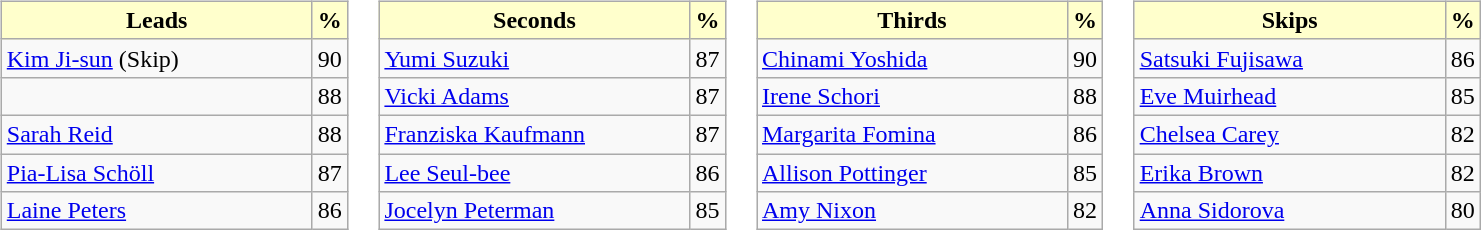<table table>
<tr>
<td valign=top><br><table class="wikitable">
<tr>
<th style="background: #ffffcc; width:200px;">Leads</th>
<th style="background: #ffffcc;">%</th>
</tr>
<tr>
<td> <a href='#'>Kim Ji-sun</a> (Skip)</td>
<td>90</td>
</tr>
<tr>
<td></td>
<td>88</td>
</tr>
<tr>
<td> <a href='#'>Sarah Reid</a></td>
<td>88</td>
</tr>
<tr>
<td> <a href='#'>Pia-Lisa Schöll</a></td>
<td>87</td>
</tr>
<tr>
<td> <a href='#'>Laine Peters</a></td>
<td>86</td>
</tr>
</table>
</td>
<td valign=top><br><table class="wikitable">
<tr>
<th style="background: #ffffcc; width:200px;">Seconds</th>
<th style="background: #ffffcc;">%</th>
</tr>
<tr>
<td> <a href='#'>Yumi Suzuki</a></td>
<td>87</td>
</tr>
<tr>
<td> <a href='#'>Vicki Adams</a></td>
<td>87</td>
</tr>
<tr>
<td> <a href='#'>Franziska Kaufmann</a></td>
<td>87</td>
</tr>
<tr>
<td> <a href='#'>Lee Seul-bee</a></td>
<td>86</td>
</tr>
<tr>
<td> <a href='#'>Jocelyn Peterman</a></td>
<td>85</td>
</tr>
</table>
</td>
<td valign=top><br><table class="wikitable">
<tr>
<th style="background: #ffffcc; width:200px;">Thirds</th>
<th style="background: #ffffcc;">%</th>
</tr>
<tr>
<td> <a href='#'>Chinami Yoshida</a></td>
<td>90</td>
</tr>
<tr>
<td> <a href='#'>Irene Schori</a></td>
<td>88</td>
</tr>
<tr>
<td> <a href='#'>Margarita Fomina</a></td>
<td>86</td>
</tr>
<tr>
<td> <a href='#'>Allison Pottinger</a></td>
<td>85</td>
</tr>
<tr>
<td> <a href='#'>Amy Nixon</a></td>
<td>82</td>
</tr>
</table>
</td>
<td valign=top><br><table class="wikitable">
<tr>
<th style="background: #ffffcc; width:200px;">Skips</th>
<th style="background: #ffffcc;">%</th>
</tr>
<tr>
<td> <a href='#'>Satsuki Fujisawa</a></td>
<td>86</td>
</tr>
<tr>
<td> <a href='#'>Eve Muirhead</a></td>
<td>85</td>
</tr>
<tr>
<td> <a href='#'>Chelsea Carey</a></td>
<td>82</td>
</tr>
<tr>
<td> <a href='#'>Erika Brown</a></td>
<td>82</td>
</tr>
<tr>
<td> <a href='#'>Anna Sidorova</a></td>
<td>80</td>
</tr>
</table>
</td>
</tr>
</table>
